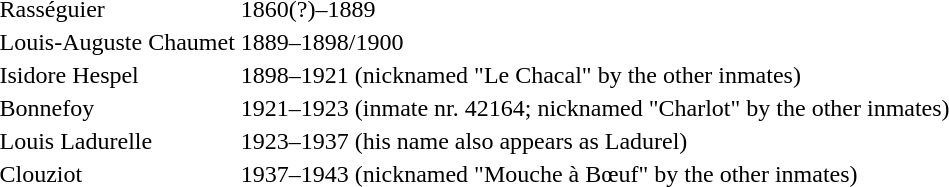<table>
<tr>
<td>Rasséguier</td>
<td>1860(?)–1889</td>
</tr>
<tr>
<td>Louis-Auguste Chaumet</td>
<td>1889–1898/1900</td>
</tr>
<tr>
<td>Isidore Hespel</td>
<td>1898–1921 (nicknamed "Le Chacal" by the other inmates)</td>
</tr>
<tr>
<td>Bonnefoy</td>
<td>1921–1923 (inmate nr. 42164; nicknamed "Charlot" by the other inmates)</td>
</tr>
<tr>
<td>Louis Ladurelle</td>
<td>1923–1937 (his name also appears as Ladurel)</td>
</tr>
<tr>
<td>Clouziot</td>
<td>1937–1943 (nicknamed "Mouche à Bœuf" by the other inmates)</td>
</tr>
</table>
